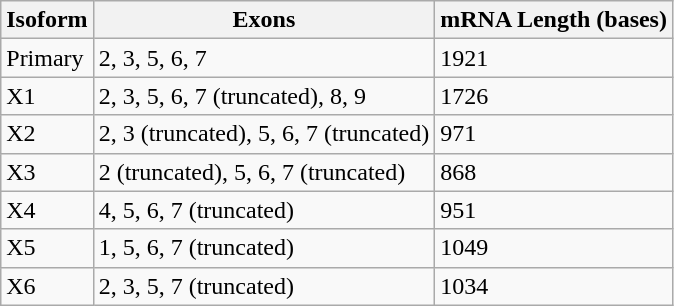<table class="wikitable">
<tr>
<th>Isoform</th>
<th>Exons</th>
<th>mRNA Length (bases)</th>
</tr>
<tr>
<td>Primary</td>
<td>2, 3, 5, 6, 7</td>
<td>1921</td>
</tr>
<tr>
<td>X1</td>
<td>2, 3, 5, 6, 7 (truncated), 8, 9</td>
<td>1726</td>
</tr>
<tr>
<td>X2</td>
<td>2, 3 (truncated), 5, 6, 7 (truncated)</td>
<td>971</td>
</tr>
<tr>
<td>X3</td>
<td>2 (truncated), 5, 6, 7 (truncated)</td>
<td>868</td>
</tr>
<tr>
<td>X4</td>
<td>4, 5, 6, 7 (truncated)</td>
<td>951</td>
</tr>
<tr>
<td>X5</td>
<td>1, 5, 6, 7 (truncated)</td>
<td>1049</td>
</tr>
<tr>
<td>X6</td>
<td>2, 3, 5, 7 (truncated)</td>
<td>1034</td>
</tr>
</table>
